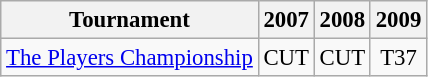<table class="wikitable" style="font-size:95%;text-align:center;">
<tr>
<th>Tournament</th>
<th>2007</th>
<th>2008</th>
<th>2009</th>
</tr>
<tr>
<td align=left><a href='#'>The Players Championship</a></td>
<td>CUT</td>
<td>CUT</td>
<td>T37</td>
</tr>
</table>
